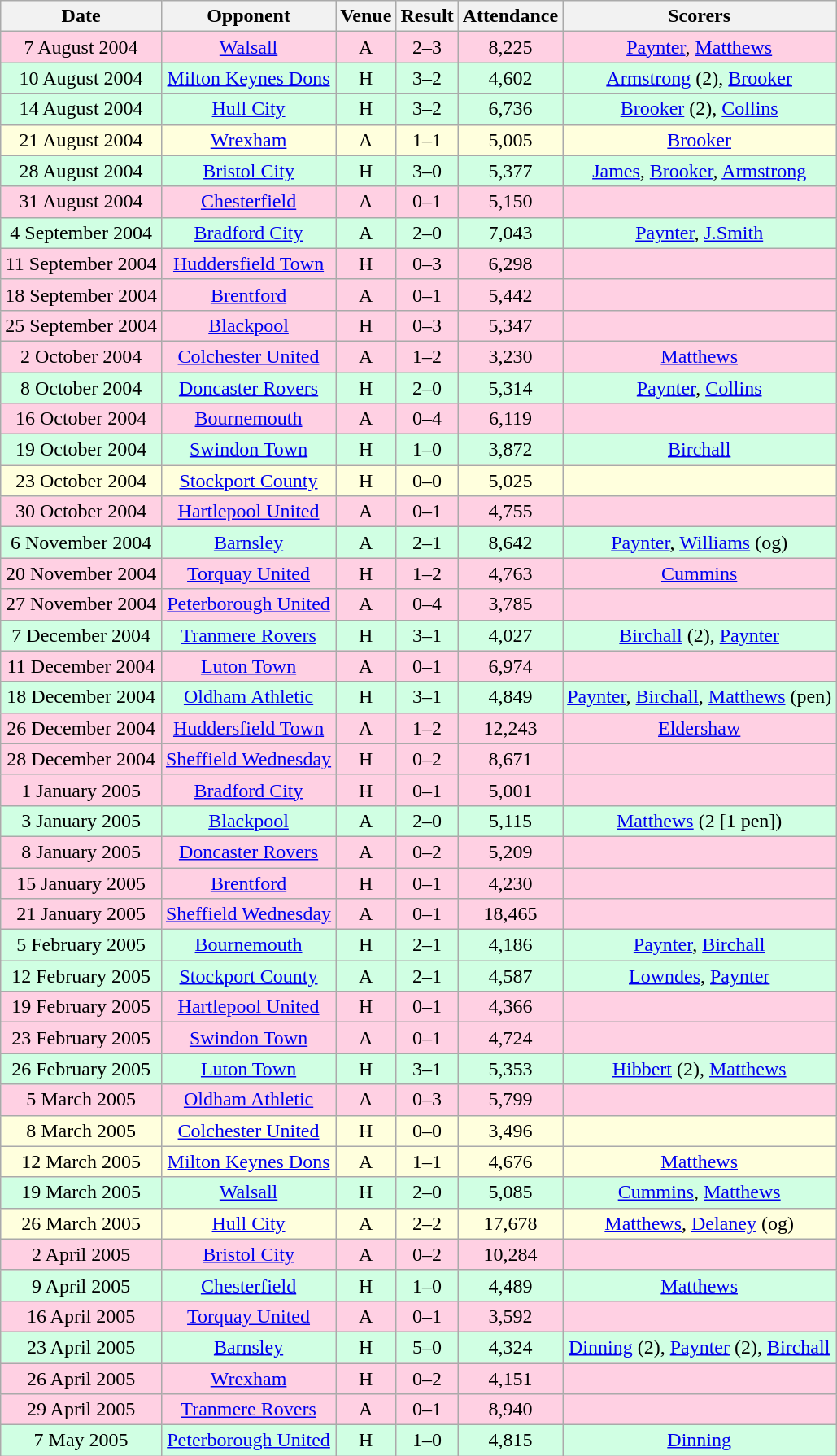<table class="wikitable sortable" style="font-size:100%; text-align:center">
<tr>
<th>Date</th>
<th>Opponent</th>
<th>Venue</th>
<th>Result</th>
<th>Attendance</th>
<th>Scorers</th>
</tr>
<tr style="background-color: #ffd0e3;">
<td>7 August 2004</td>
<td><a href='#'>Walsall</a></td>
<td>A</td>
<td>2–3</td>
<td>8,225</td>
<td><a href='#'>Paynter</a>, <a href='#'>Matthews</a></td>
</tr>
<tr style="background-color: #d0ffe3;">
<td>10 August 2004</td>
<td><a href='#'>Milton Keynes Dons</a></td>
<td>H</td>
<td>3–2</td>
<td>4,602</td>
<td><a href='#'>Armstrong</a> (2), <a href='#'>Brooker</a></td>
</tr>
<tr style="background-color: #d0ffe3;">
<td>14 August 2004</td>
<td><a href='#'>Hull City</a></td>
<td>H</td>
<td>3–2</td>
<td>6,736</td>
<td><a href='#'>Brooker</a> (2), <a href='#'>Collins</a></td>
</tr>
<tr style="background-color: #ffffdd;">
<td>21 August 2004</td>
<td><a href='#'>Wrexham</a></td>
<td>A</td>
<td>1–1</td>
<td>5,005</td>
<td><a href='#'>Brooker</a></td>
</tr>
<tr style="background-color: #d0ffe3;">
<td>28 August 2004</td>
<td><a href='#'>Bristol City</a></td>
<td>H</td>
<td>3–0</td>
<td>5,377</td>
<td><a href='#'>James</a>, <a href='#'>Brooker</a>, <a href='#'>Armstrong</a></td>
</tr>
<tr style="background-color: #ffd0e3;">
<td>31 August 2004</td>
<td><a href='#'>Chesterfield</a></td>
<td>A</td>
<td>0–1</td>
<td>5,150</td>
<td></td>
</tr>
<tr style="background-color: #d0ffe3;">
<td>4 September 2004</td>
<td><a href='#'>Bradford City</a></td>
<td>A</td>
<td>2–0</td>
<td>7,043</td>
<td><a href='#'>Paynter</a>, <a href='#'>J.Smith</a></td>
</tr>
<tr style="background-color: #ffd0e3;">
<td>11 September 2004</td>
<td><a href='#'>Huddersfield Town</a></td>
<td>H</td>
<td>0–3</td>
<td>6,298</td>
<td></td>
</tr>
<tr style="background-color: #ffd0e3;">
<td>18 September 2004</td>
<td><a href='#'>Brentford</a></td>
<td>A</td>
<td>0–1</td>
<td>5,442</td>
<td></td>
</tr>
<tr style="background-color: #ffd0e3;">
<td>25 September 2004</td>
<td><a href='#'>Blackpool</a></td>
<td>H</td>
<td>0–3</td>
<td>5,347</td>
<td></td>
</tr>
<tr style="background-color: #ffd0e3;">
<td>2 October 2004</td>
<td><a href='#'>Colchester United</a></td>
<td>A</td>
<td>1–2</td>
<td>3,230</td>
<td><a href='#'>Matthews</a></td>
</tr>
<tr style="background-color: #d0ffe3;">
<td>8 October 2004</td>
<td><a href='#'>Doncaster Rovers</a></td>
<td>H</td>
<td>2–0</td>
<td>5,314</td>
<td><a href='#'>Paynter</a>, <a href='#'>Collins</a></td>
</tr>
<tr style="background-color: #ffd0e3;">
<td>16 October 2004</td>
<td><a href='#'>Bournemouth</a></td>
<td>A</td>
<td>0–4</td>
<td>6,119</td>
<td></td>
</tr>
<tr style="background-color: #d0ffe3;">
<td>19 October 2004</td>
<td><a href='#'>Swindon Town</a></td>
<td>H</td>
<td>1–0</td>
<td>3,872</td>
<td><a href='#'>Birchall</a></td>
</tr>
<tr style="background-color: #ffffdd;">
<td>23 October 2004</td>
<td><a href='#'>Stockport County</a></td>
<td>H</td>
<td>0–0</td>
<td>5,025</td>
<td></td>
</tr>
<tr style="background-color: #ffd0e3;">
<td>30 October 2004</td>
<td><a href='#'>Hartlepool United</a></td>
<td>A</td>
<td>0–1</td>
<td>4,755</td>
<td></td>
</tr>
<tr style="background-color: #d0ffe3;">
<td>6 November 2004</td>
<td><a href='#'>Barnsley</a></td>
<td>A</td>
<td>2–1</td>
<td>8,642</td>
<td><a href='#'>Paynter</a>, <a href='#'>Williams</a> (og)</td>
</tr>
<tr style="background-color: #ffd0e3;">
<td>20 November 2004</td>
<td><a href='#'>Torquay United</a></td>
<td>H</td>
<td>1–2</td>
<td>4,763</td>
<td><a href='#'>Cummins</a></td>
</tr>
<tr style="background-color: #ffd0e3;">
<td>27 November 2004</td>
<td><a href='#'>Peterborough United</a></td>
<td>A</td>
<td>0–4</td>
<td>3,785</td>
<td></td>
</tr>
<tr style="background-color: #d0ffe3;">
<td>7 December 2004</td>
<td><a href='#'>Tranmere Rovers</a></td>
<td>H</td>
<td>3–1</td>
<td>4,027</td>
<td><a href='#'>Birchall</a> (2), <a href='#'>Paynter</a></td>
</tr>
<tr style="background-color: #ffd0e3;">
<td>11 December 2004</td>
<td><a href='#'>Luton Town</a></td>
<td>A</td>
<td>0–1</td>
<td>6,974</td>
<td></td>
</tr>
<tr style="background-color: #d0ffe3;">
<td>18 December 2004</td>
<td><a href='#'>Oldham Athletic</a></td>
<td>H</td>
<td>3–1</td>
<td>4,849</td>
<td><a href='#'>Paynter</a>, <a href='#'>Birchall</a>, <a href='#'>Matthews</a> (pen)</td>
</tr>
<tr style="background-color: #ffd0e3;">
<td>26 December 2004</td>
<td><a href='#'>Huddersfield Town</a></td>
<td>A</td>
<td>1–2</td>
<td>12,243</td>
<td><a href='#'>Eldershaw</a></td>
</tr>
<tr style="background-color: #ffd0e3;">
<td>28 December 2004</td>
<td><a href='#'>Sheffield Wednesday</a></td>
<td>H</td>
<td>0–2</td>
<td>8,671</td>
<td></td>
</tr>
<tr style="background-color: #ffd0e3;">
<td>1 January 2005</td>
<td><a href='#'>Bradford City</a></td>
<td>H</td>
<td>0–1</td>
<td>5,001</td>
<td></td>
</tr>
<tr style="background-color: #d0ffe3;">
<td>3 January 2005</td>
<td><a href='#'>Blackpool</a></td>
<td>A</td>
<td>2–0</td>
<td>5,115</td>
<td><a href='#'>Matthews</a> (2 [1 pen])</td>
</tr>
<tr style="background-color: #ffd0e3;">
<td>8 January 2005</td>
<td><a href='#'>Doncaster Rovers</a></td>
<td>A</td>
<td>0–2</td>
<td>5,209</td>
<td></td>
</tr>
<tr style="background-color: #ffd0e3;">
<td>15 January 2005</td>
<td><a href='#'>Brentford</a></td>
<td>H</td>
<td>0–1</td>
<td>4,230</td>
<td></td>
</tr>
<tr style="background-color: #ffd0e3;">
<td>21 January 2005</td>
<td><a href='#'>Sheffield Wednesday</a></td>
<td>A</td>
<td>0–1</td>
<td>18,465</td>
<td></td>
</tr>
<tr style="background-color: #d0ffe3;">
<td>5 February 2005</td>
<td><a href='#'>Bournemouth</a></td>
<td>H</td>
<td>2–1</td>
<td>4,186</td>
<td><a href='#'>Paynter</a>, <a href='#'>Birchall</a></td>
</tr>
<tr style="background-color: #d0ffe3;">
<td>12 February 2005</td>
<td><a href='#'>Stockport County</a></td>
<td>A</td>
<td>2–1</td>
<td>4,587</td>
<td><a href='#'>Lowndes</a>, <a href='#'>Paynter</a></td>
</tr>
<tr style="background-color: #ffd0e3;">
<td>19 February 2005</td>
<td><a href='#'>Hartlepool United</a></td>
<td>H</td>
<td>0–1</td>
<td>4,366</td>
<td></td>
</tr>
<tr style="background-color: #ffd0e3;">
<td>23 February 2005</td>
<td><a href='#'>Swindon Town</a></td>
<td>A</td>
<td>0–1</td>
<td>4,724</td>
<td></td>
</tr>
<tr style="background-color: #d0ffe3;">
<td>26 February 2005</td>
<td><a href='#'>Luton Town</a></td>
<td>H</td>
<td>3–1</td>
<td>5,353</td>
<td><a href='#'>Hibbert</a> (2), <a href='#'>Matthews</a></td>
</tr>
<tr style="background-color: #ffd0e3;">
<td>5 March 2005</td>
<td><a href='#'>Oldham Athletic</a></td>
<td>A</td>
<td>0–3</td>
<td>5,799</td>
<td></td>
</tr>
<tr style="background-color: #ffffdd;">
<td>8 March 2005</td>
<td><a href='#'>Colchester United</a></td>
<td>H</td>
<td>0–0</td>
<td>3,496</td>
<td></td>
</tr>
<tr style="background-color: #ffffdd;">
<td>12 March 2005</td>
<td><a href='#'>Milton Keynes Dons</a></td>
<td>A</td>
<td>1–1</td>
<td>4,676</td>
<td><a href='#'>Matthews</a></td>
</tr>
<tr style="background-color: #d0ffe3;">
<td>19 March 2005</td>
<td><a href='#'>Walsall</a></td>
<td>H</td>
<td>2–0</td>
<td>5,085</td>
<td><a href='#'>Cummins</a>, <a href='#'>Matthews</a></td>
</tr>
<tr style="background-color: #ffffdd;">
<td>26 March 2005</td>
<td><a href='#'>Hull City</a></td>
<td>A</td>
<td>2–2</td>
<td>17,678</td>
<td><a href='#'>Matthews</a>, <a href='#'>Delaney</a> (og)</td>
</tr>
<tr style="background-color: #ffd0e3;">
<td>2 April 2005</td>
<td><a href='#'>Bristol City</a></td>
<td>A</td>
<td>0–2</td>
<td>10,284</td>
<td></td>
</tr>
<tr style="background-color: #d0ffe3;">
<td>9 April 2005</td>
<td><a href='#'>Chesterfield</a></td>
<td>H</td>
<td>1–0</td>
<td>4,489</td>
<td><a href='#'>Matthews</a></td>
</tr>
<tr style="background-color: #ffd0e3;">
<td>16 April 2005</td>
<td><a href='#'>Torquay United</a></td>
<td>A</td>
<td>0–1</td>
<td>3,592</td>
<td></td>
</tr>
<tr style="background-color: #d0ffe3;">
<td>23 April 2005</td>
<td><a href='#'>Barnsley</a></td>
<td>H</td>
<td>5–0</td>
<td>4,324</td>
<td><a href='#'>Dinning</a> (2), <a href='#'>Paynter</a> (2), <a href='#'>Birchall</a></td>
</tr>
<tr style="background-color: #ffd0e3;">
<td>26 April 2005</td>
<td><a href='#'>Wrexham</a></td>
<td>H</td>
<td>0–2</td>
<td>4,151</td>
<td></td>
</tr>
<tr style="background-color: #ffd0e3;">
<td>29 April 2005</td>
<td><a href='#'>Tranmere Rovers</a></td>
<td>A</td>
<td>0–1</td>
<td>8,940</td>
<td></td>
</tr>
<tr style="background-color: #d0ffe3;">
<td>7 May 2005</td>
<td><a href='#'>Peterborough United</a></td>
<td>H</td>
<td>1–0</td>
<td>4,815</td>
<td><a href='#'>Dinning</a></td>
</tr>
</table>
